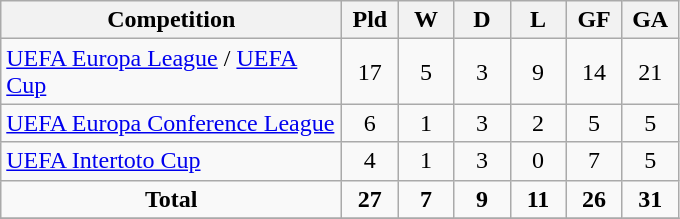<table class="wikitable" style="text-align: center;">
<tr>
<th width="220">Competition</th>
<th width="30">Pld</th>
<th width="30">W</th>
<th width="30">D</th>
<th width="30">L</th>
<th width="30">GF</th>
<th width="30">GA</th>
</tr>
<tr>
<td align="left"><a href='#'>UEFA Europa League</a> / <a href='#'>UEFA Cup</a></td>
<td>17</td>
<td>5</td>
<td>3</td>
<td>9</td>
<td>14</td>
<td>21</td>
</tr>
<tr>
<td align="left"><a href='#'>UEFA Europa Conference League</a></td>
<td>6</td>
<td>1</td>
<td>3</td>
<td>2</td>
<td>5</td>
<td>5</td>
</tr>
<tr>
<td align="left"><a href='#'>UEFA Intertoto Cup</a></td>
<td>4</td>
<td>1</td>
<td>3</td>
<td>0</td>
<td>7</td>
<td>5</td>
</tr>
<tr>
<td><strong>Total</strong></td>
<td><strong>27</strong></td>
<td><strong>7</strong></td>
<td><strong>9</strong></td>
<td><strong>11</strong></td>
<td><strong>26</strong></td>
<td><strong>31</strong></td>
</tr>
<tr>
</tr>
</table>
